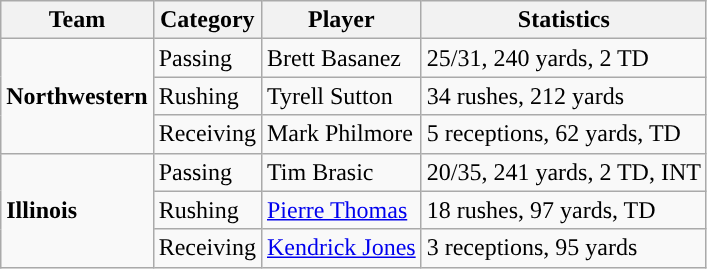<table class="wikitable" style="float: left;">
<tr>
<th>Team</th>
<th>Category</th>
<th>Player</th>
<th>Statistics</th>
</tr>
<tr>
<td rowspan=3><strong>Northwestern</strong></td>
<td>Passing</td>
<td>Brett Basanez</td>
<td>25/31, 240 yards, 2 TD</td>
</tr>
<tr>
<td>Rushing</td>
<td>Tyrell Sutton</td>
<td>34 rushes, 212 yards</td>
</tr>
<tr>
<td>Receiving</td>
<td>Mark Philmore</td>
<td>5 receptions, 62 yards, TD</td>
</tr>
<tr>
<td rowspan=3><strong>Illinois</strong></td>
<td>Passing</td>
<td>Tim Brasic</td>
<td>20/35, 241 yards, 2 TD, INT</td>
</tr>
<tr>
<td>Rushing</td>
<td><a href='#'>Pierre Thomas</a></td>
<td>18 rushes, 97 yards, TD</td>
</tr>
<tr>
<td>Receiving</td>
<td><a href='#'>Kendrick Jones</a></td>
<td>3 receptions, 95 yards</td>
</tr>
</table>
